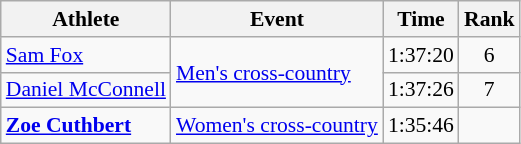<table class=wikitable style=font-size:90%;text-align:center>
<tr>
<th>Athlete</th>
<th>Event</th>
<th>Time</th>
<th>Rank</th>
</tr>
<tr>
<td align=left><a href='#'>Sam Fox</a></td>
<td align=left rowspan=2><a href='#'>Men's cross-country</a></td>
<td>1:37:20</td>
<td>6</td>
</tr>
<tr>
<td align=left><a href='#'>Daniel McConnell</a></td>
<td>1:37:26</td>
<td>7</td>
</tr>
<tr>
<td align=left><strong><a href='#'>Zoe Cuthbert</a></strong></td>
<td align=left><a href='#'>Women's cross-country</a></td>
<td>1:35:46</td>
<td></td>
</tr>
</table>
